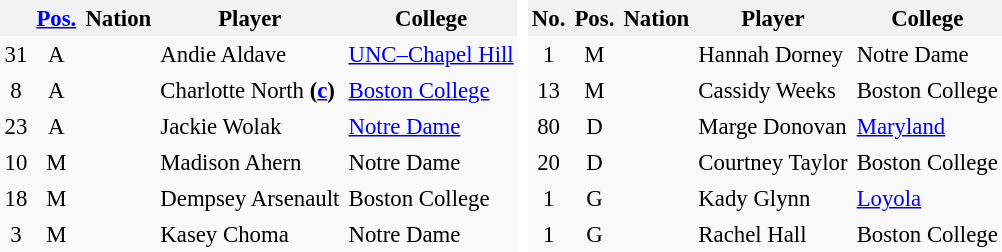<table class="wikitable" style="border:none; text-align:center; font-size:95%">
<tr>
<th style="border:none"></th>
<th style="border:none"><a href='#'>Pos.</a></th>
<th style="border:none">Nation</th>
<th style="border:none">Player</th>
<th style="border:none">College</th>
<td style="border:none" bgcolor="white"></td>
<th style="border:none">No.</th>
<th style="border:none">Pos.</th>
<th style="border:none">Nation</th>
<th style="border:none">Player</th>
<th style="border:none">College</th>
</tr>
<tr>
<td style="border:none">31</td>
<td style="border:none">A</td>
<td style="border:none"></td>
<td style="border:none; text-align:left">Andie Aldave</td>
<td style="border:none; text-align:left"><a href='#'>UNC–Chapel Hill</a></td>
<td style="border:none" bgcolor="white"></td>
<td style="border:none">1</td>
<td style="border:none">M</td>
<td style="border:none"></td>
<td style="border:none; text-align:left">Hannah Dorney</td>
<td style="border:none; text-align:left">Notre Dame</td>
</tr>
<tr>
<td style="border:none">8</td>
<td style="border:none">A</td>
<td style="border:none"></td>
<td style="border:none; text-align:left">Charlotte North <strong>(<a href='#'>c</a>)</strong></td>
<td style="border:none; text-align:left"><a href='#'>Boston College</a></td>
<td style="border:none" bgcolor="white"></td>
<td style="border:none">13</td>
<td style="border:none">M</td>
<td style="border:none"></td>
<td style="border:none; text-align:left">Cassidy Weeks</td>
<td style="border:none; text-align:left">Boston College</td>
</tr>
<tr>
<td style="border:none">23</td>
<td style="border:none">A</td>
<td style="border:none"></td>
<td style="border:none; text-align:left">Jackie Wolak</td>
<td style="border:none; text-align:left"><a href='#'>Notre Dame</a></td>
<td style="border:none" bgcolor="white"></td>
<td style="border:none">80</td>
<td style="border:none">D</td>
<td style="border:none"></td>
<td style="border:none; text-align:left">Marge Donovan</td>
<td style="border:none; text-align:left"><a href='#'>Maryland</a></td>
</tr>
<tr>
<td style="border:none">10</td>
<td style="border:none">M</td>
<td style="border:none"></td>
<td style="border:none; text-align:left">Madison Ahern</td>
<td style="border:none; text-align:left">Notre Dame</td>
<td style="border:none" bgcolor="white"></td>
<td style="border:none">20</td>
<td style="border:none">D</td>
<td style="border:none"></td>
<td style="border:none; text-align:left">Courtney Taylor</td>
<td style="border:none; text-align:left">Boston College</td>
</tr>
<tr>
<td style="border:none">18</td>
<td style="border:none">M</td>
<td style="border:none"></td>
<td style="border:none; text-align:left">Dempsey Arsenault</td>
<td style="border:none; text-align:left">Boston College</td>
<td style="border:none" bgcolor="white"></td>
<td style="border:none">1</td>
<td style="border:none">G</td>
<td style="border:none"></td>
<td style="border:none; text-align:left">Kady Glynn</td>
<td style="border:none; text-align:left"><a href='#'>Loyola</a></td>
</tr>
<tr>
<td style="border:none">3</td>
<td style="border:none">M</td>
<td style="border:none"></td>
<td style="border:none; text-align:left">Kasey Choma</td>
<td style="border:none; text-align:left">Notre Dame</td>
<td style="border:none" bgcolor="white"></td>
<td style="border:none">1</td>
<td style="border:none">G</td>
<td style="border:none"></td>
<td style="border:none; text-align:left">Rachel Hall</td>
<td style="border:none; text-align:left">Boston College</td>
</tr>
</table>
